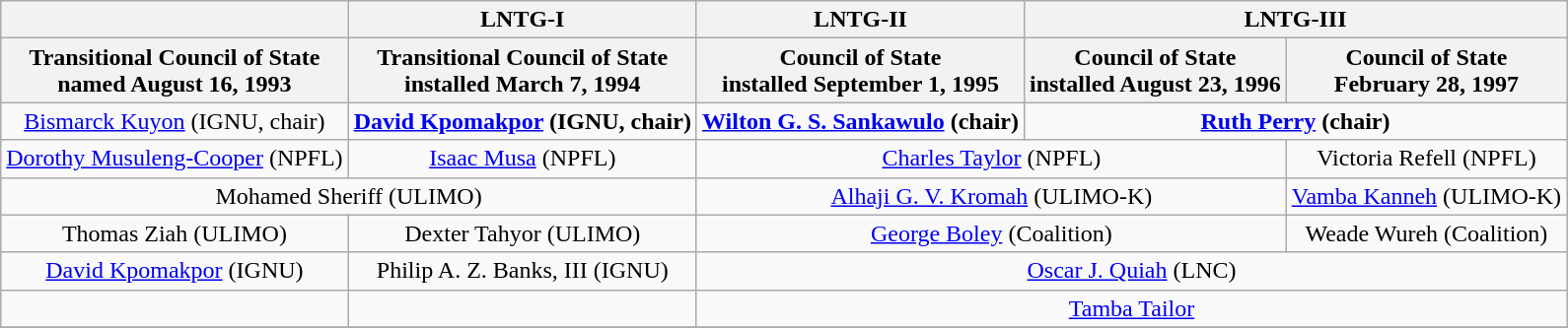<table class="wikitable" style="text-align:center">
<tr>
<th></th>
<th>LNTG-I</th>
<th>LNTG-II</th>
<th colspan=2>LNTG-III</th>
</tr>
<tr>
<th>Transitional Council of State<br>named August 16, 1993</th>
<th>Transitional Council of State<br>installed March 7, 1994</th>
<th>Council of State<br>installed September 1, 1995</th>
<th>Council of State<br>installed August 23, 1996</th>
<th>Council of State<br>February 28, 1997</th>
</tr>
<tr>
<td><a href='#'>Bismarck Kuyon</a> (IGNU, chair)</td>
<td><strong><a href='#'>David Kpomakpor</a> (IGNU, chair)</strong></td>
<td><strong><a href='#'>Wilton G. S. Sankawulo</a> (chair)</strong></td>
<td colspan=2><strong><a href='#'>Ruth Perry</a> (chair)</strong></td>
</tr>
<tr>
<td><a href='#'>Dorothy Musuleng-Cooper</a> (NPFL)</td>
<td><a href='#'>Isaac Musa</a> (NPFL)</td>
<td colspan=2><a href='#'>Charles Taylor</a> (NPFL)</td>
<td>Victoria Refell (NPFL)</td>
</tr>
<tr>
<td colspan=2>Mohamed Sheriff (ULIMO)</td>
<td colspan=2><a href='#'>Alhaji G. V. Kromah</a> (ULIMO-K)</td>
<td><a href='#'>Vamba Kanneh</a> (ULIMO-K)</td>
</tr>
<tr>
<td>Thomas Ziah (ULIMO)</td>
<td>Dexter Tahyor (ULIMO)</td>
<td colspan=2><a href='#'>George Boley</a> (Coalition)</td>
<td>Weade Wureh (Coalition)</td>
</tr>
<tr>
<td><a href='#'>David Kpomakpor</a> (IGNU)</td>
<td>Philip A. Z. Banks, III (IGNU)</td>
<td colspan=3><a href='#'>Oscar J. Quiah</a> (LNC)</td>
</tr>
<tr>
<td></td>
<td></td>
<td colspan=3><a href='#'>Tamba Tailor</a></td>
</tr>
<tr>
</tr>
</table>
